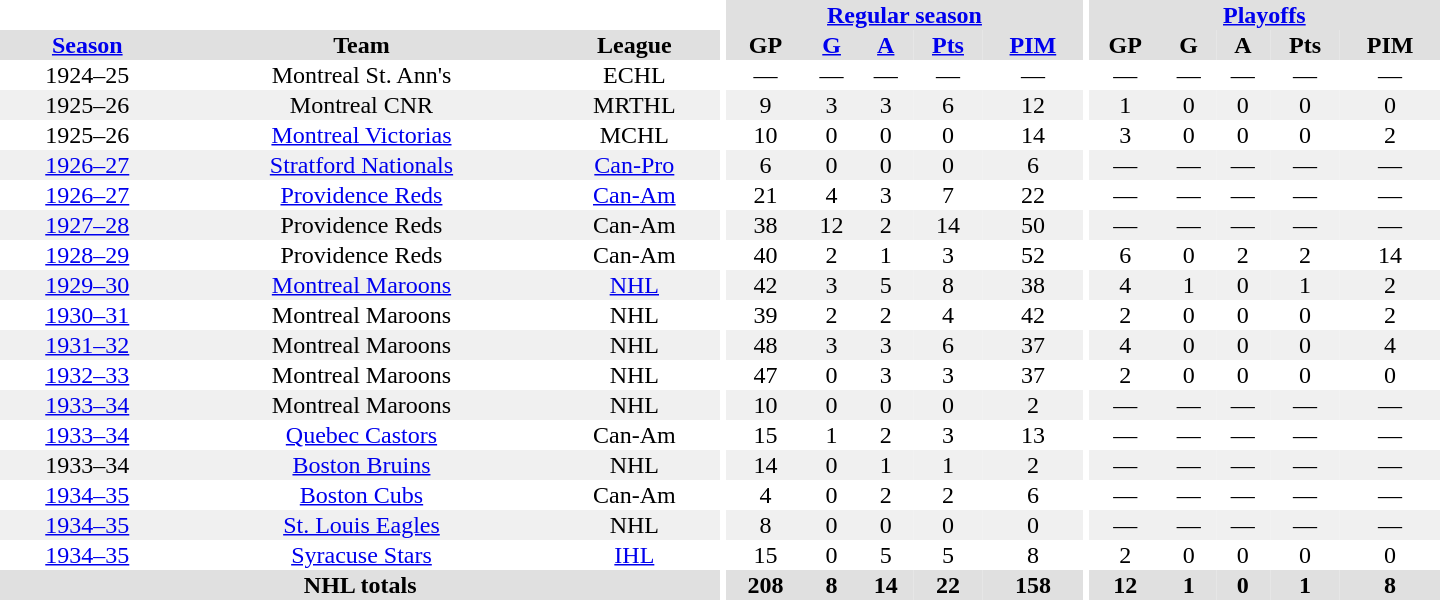<table border="0" cellpadding="1" cellspacing="0" style="text-align:center; width:60em">
<tr bgcolor="#e0e0e0">
<th colspan="3" bgcolor="#ffffff"></th>
<th rowspan="100" bgcolor="#ffffff"></th>
<th colspan="5"><a href='#'>Regular season</a></th>
<th rowspan="100" bgcolor="#ffffff"></th>
<th colspan="5"><a href='#'>Playoffs</a></th>
</tr>
<tr bgcolor="#e0e0e0">
<th><a href='#'>Season</a></th>
<th>Team</th>
<th>League</th>
<th>GP</th>
<th><a href='#'>G</a></th>
<th><a href='#'>A</a></th>
<th><a href='#'>Pts</a></th>
<th><a href='#'>PIM</a></th>
<th>GP</th>
<th>G</th>
<th>A</th>
<th>Pts</th>
<th>PIM</th>
</tr>
<tr>
<td>1924–25</td>
<td>Montreal St. Ann's</td>
<td>ECHL</td>
<td>—</td>
<td>—</td>
<td>—</td>
<td>—</td>
<td>—</td>
<td>—</td>
<td>—</td>
<td>—</td>
<td>—</td>
<td>—</td>
</tr>
<tr bgcolor="#f0f0f0">
<td>1925–26</td>
<td>Montreal CNR</td>
<td>MRTHL</td>
<td>9</td>
<td>3</td>
<td>3</td>
<td>6</td>
<td>12</td>
<td>1</td>
<td>0</td>
<td>0</td>
<td>0</td>
<td>0</td>
</tr>
<tr>
<td>1925–26</td>
<td><a href='#'>Montreal Victorias</a></td>
<td>MCHL</td>
<td>10</td>
<td>0</td>
<td>0</td>
<td>0</td>
<td>14</td>
<td>3</td>
<td>0</td>
<td>0</td>
<td>0</td>
<td>2</td>
</tr>
<tr bgcolor="#f0f0f0">
<td><a href='#'>1926–27</a></td>
<td><a href='#'>Stratford Nationals</a></td>
<td><a href='#'>Can-Pro</a></td>
<td>6</td>
<td>0</td>
<td>0</td>
<td>0</td>
<td>6</td>
<td>—</td>
<td>—</td>
<td>—</td>
<td>—</td>
<td>—</td>
</tr>
<tr>
<td><a href='#'>1926–27</a></td>
<td><a href='#'>Providence Reds</a></td>
<td><a href='#'>Can-Am</a></td>
<td>21</td>
<td>4</td>
<td>3</td>
<td>7</td>
<td>22</td>
<td>—</td>
<td>—</td>
<td>—</td>
<td>—</td>
<td>—</td>
</tr>
<tr bgcolor="#f0f0f0">
<td><a href='#'>1927–28</a></td>
<td>Providence Reds</td>
<td>Can-Am</td>
<td>38</td>
<td>12</td>
<td>2</td>
<td>14</td>
<td>50</td>
<td>—</td>
<td>—</td>
<td>—</td>
<td>—</td>
<td>—</td>
</tr>
<tr>
<td><a href='#'>1928–29</a></td>
<td>Providence Reds</td>
<td>Can-Am</td>
<td>40</td>
<td>2</td>
<td>1</td>
<td>3</td>
<td>52</td>
<td>6</td>
<td>0</td>
<td>2</td>
<td>2</td>
<td>14</td>
</tr>
<tr bgcolor="#f0f0f0">
<td><a href='#'>1929–30</a></td>
<td><a href='#'>Montreal Maroons</a></td>
<td><a href='#'>NHL</a></td>
<td>42</td>
<td>3</td>
<td>5</td>
<td>8</td>
<td>38</td>
<td>4</td>
<td>1</td>
<td>0</td>
<td>1</td>
<td>2</td>
</tr>
<tr>
<td><a href='#'>1930–31</a></td>
<td>Montreal Maroons</td>
<td>NHL</td>
<td>39</td>
<td>2</td>
<td>2</td>
<td>4</td>
<td>42</td>
<td>2</td>
<td>0</td>
<td>0</td>
<td>0</td>
<td>2</td>
</tr>
<tr bgcolor="#f0f0f0">
<td><a href='#'>1931–32</a></td>
<td>Montreal Maroons</td>
<td>NHL</td>
<td>48</td>
<td>3</td>
<td>3</td>
<td>6</td>
<td>37</td>
<td>4</td>
<td>0</td>
<td>0</td>
<td>0</td>
<td>4</td>
</tr>
<tr>
<td><a href='#'>1932–33</a></td>
<td>Montreal Maroons</td>
<td>NHL</td>
<td>47</td>
<td>0</td>
<td>3</td>
<td>3</td>
<td>37</td>
<td>2</td>
<td>0</td>
<td>0</td>
<td>0</td>
<td>0</td>
</tr>
<tr bgcolor="#f0f0f0">
<td><a href='#'>1933–34</a></td>
<td>Montreal Maroons</td>
<td>NHL</td>
<td>10</td>
<td>0</td>
<td>0</td>
<td>0</td>
<td>2</td>
<td>—</td>
<td>—</td>
<td>—</td>
<td>—</td>
<td>—</td>
</tr>
<tr>
<td><a href='#'>1933–34</a></td>
<td><a href='#'>Quebec Castors</a></td>
<td>Can-Am</td>
<td>15</td>
<td>1</td>
<td>2</td>
<td>3</td>
<td>13</td>
<td>—</td>
<td>—</td>
<td>—</td>
<td>—</td>
<td>—</td>
</tr>
<tr bgcolor="#f0f0f0">
<td>1933–34</td>
<td><a href='#'>Boston Bruins</a></td>
<td>NHL</td>
<td>14</td>
<td>0</td>
<td>1</td>
<td>1</td>
<td>2</td>
<td>—</td>
<td>—</td>
<td>—</td>
<td>—</td>
<td>—</td>
</tr>
<tr>
<td><a href='#'>1934–35</a></td>
<td><a href='#'>Boston Cubs</a></td>
<td>Can-Am</td>
<td>4</td>
<td>0</td>
<td>2</td>
<td>2</td>
<td>6</td>
<td>—</td>
<td>—</td>
<td>—</td>
<td>—</td>
<td>—</td>
</tr>
<tr bgcolor="#f0f0f0">
<td><a href='#'>1934–35</a></td>
<td><a href='#'>St. Louis Eagles</a></td>
<td>NHL</td>
<td>8</td>
<td>0</td>
<td>0</td>
<td>0</td>
<td>0</td>
<td>—</td>
<td>—</td>
<td>—</td>
<td>—</td>
<td>—</td>
</tr>
<tr>
<td><a href='#'>1934–35</a></td>
<td><a href='#'>Syracuse Stars</a></td>
<td><a href='#'>IHL</a></td>
<td>15</td>
<td>0</td>
<td>5</td>
<td>5</td>
<td>8</td>
<td>2</td>
<td>0</td>
<td>0</td>
<td>0</td>
<td>0</td>
</tr>
<tr bgcolor="#e0e0e0">
<th colspan="3">NHL totals</th>
<th>208</th>
<th>8</th>
<th>14</th>
<th>22</th>
<th>158</th>
<th>12</th>
<th>1</th>
<th>0</th>
<th>1</th>
<th>8</th>
</tr>
</table>
